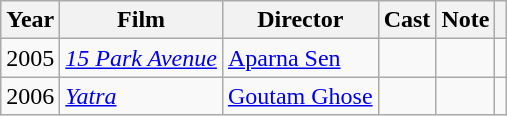<table class="wikitable sortable">
<tr>
<th>Year</th>
<th>Film</th>
<th>Director</th>
<th>Cast</th>
<th>Note</th>
<th></th>
</tr>
<tr>
<td>2005</td>
<td><em><a href='#'>15 Park Avenue</a></em></td>
<td><a href='#'>Aparna Sen</a></td>
<td></td>
<td></td>
<td></td>
</tr>
<tr>
<td>2006</td>
<td><em><a href='#'>Yatra</a></em></td>
<td><a href='#'>Goutam Ghose</a></td>
<td></td>
<td></td>
<td></td>
</tr>
</table>
